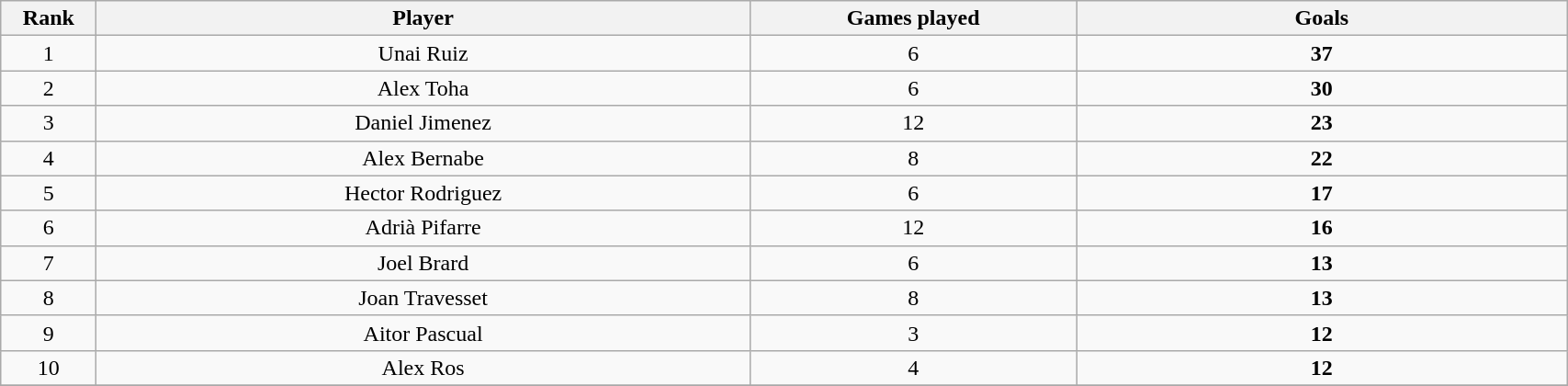<table class="wikitable sortable" style=text-align:center;width:90%>
<tr>
<th width=2%>Rank</th>
<th width=20%>Player</th>
<th width=10%>Games played</th>
<th width=15%>Goals</th>
</tr>
<tr>
<td>1</td>
<td>Unai Ruiz</td>
<td>6</td>
<td><strong>37</strong></td>
</tr>
<tr>
<td>2</td>
<td>Alex Toha</td>
<td>6</td>
<td><strong>30</strong></td>
</tr>
<tr>
<td>3</td>
<td>Daniel Jimenez</td>
<td>12</td>
<td><strong>23</strong></td>
</tr>
<tr>
<td>4</td>
<td>Alex Bernabe</td>
<td>8</td>
<td><strong>22</strong></td>
</tr>
<tr>
<td>5</td>
<td>Hector Rodriguez</td>
<td>6</td>
<td><strong>17</strong></td>
</tr>
<tr>
<td>6</td>
<td>Adrià Pifarre</td>
<td>12</td>
<td><strong>16</strong></td>
</tr>
<tr>
<td>7</td>
<td>Joel Brard</td>
<td>6</td>
<td><strong>13</strong></td>
</tr>
<tr>
<td>8</td>
<td>Joan Travesset</td>
<td>8</td>
<td><strong>13</strong></td>
</tr>
<tr>
<td>9</td>
<td>Aitor Pascual</td>
<td>3</td>
<td><strong>12</strong></td>
</tr>
<tr>
<td>10</td>
<td>Alex Ros</td>
<td>4</td>
<td><strong>12</strong></td>
</tr>
<tr>
</tr>
</table>
